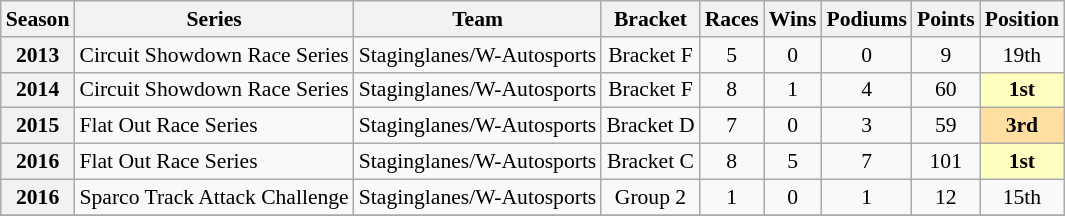<table class="wikitable" style="font-size: 90%; text-align:center">
<tr>
<th>Season</th>
<th>Series</th>
<th>Team</th>
<th>Bracket</th>
<th>Races</th>
<th>Wins</th>
<th>Podiums</th>
<th>Points</th>
<th>Position</th>
</tr>
<tr>
<th>2013</th>
<td align=left>Circuit Showdown Race Series</td>
<td align=left>Staginglanes/W-Autosports</td>
<td>Bracket F</td>
<td>5</td>
<td>0</td>
<td>0</td>
<td>9</td>
<td>19th</td>
</tr>
<tr>
<th>2014</th>
<td align=left>Circuit Showdown Race Series</td>
<td align=left>Staginglanes/W-Autosports</td>
<td>Bracket F</td>
<td>8</td>
<td>1</td>
<td>4</td>
<td>60</td>
<td style="background:#ffffbf;"><strong>1st</strong></td>
</tr>
<tr>
<th>2015</th>
<td align=left>Flat Out Race Series</td>
<td align=left>Staginglanes/W-Autosports</td>
<td>Bracket D</td>
<td>7</td>
<td>0</td>
<td>3</td>
<td>59</td>
<td style="background:#ffdf9f;"><strong>3rd</strong></td>
</tr>
<tr>
<th>2016</th>
<td align=left>Flat Out Race Series</td>
<td align=left>Staginglanes/W-Autosports</td>
<td>Bracket C</td>
<td>8</td>
<td>5</td>
<td>7</td>
<td>101</td>
<td style="background:#ffffbf;"><strong>1st</strong></td>
</tr>
<tr>
<th>2016</th>
<td align=left>Sparco Track Attack Challenge</td>
<td align=left>Staginglanes/W-Autosports</td>
<td>Group 2</td>
<td>1</td>
<td>0</td>
<td>1</td>
<td>12</td>
<td>15th</td>
</tr>
<tr>
</tr>
</table>
